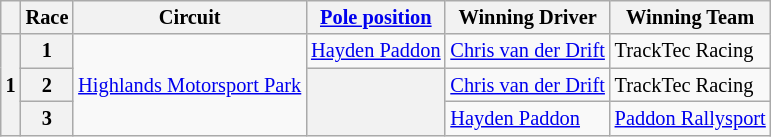<table class=wikitable style=font-size:85%>
<tr>
<th></th>
<th>Race</th>
<th>Circuit</th>
<th><a href='#'>Pole position</a></th>
<th>Winning Driver</th>
<th>Winning Team</th>
</tr>
<tr>
<th rowspan=3>1</th>
<th>1</th>
<td rowspan=3><a href='#'>Highlands Motorsport Park</a></td>
<td> <a href='#'>Hayden Paddon</a></td>
<td> <a href='#'>Chris van der Drift</a></td>
<td>TrackTec Racing</td>
</tr>
<tr>
<th>2</th>
<th rowspan=2></th>
<td> <a href='#'>Chris van der Drift</a></td>
<td>TrackTec Racing</td>
</tr>
<tr>
<th>3</th>
<td> <a href='#'>Hayden Paddon</a></td>
<td><a href='#'>Paddon Rallysport</a></td>
</tr>
</table>
